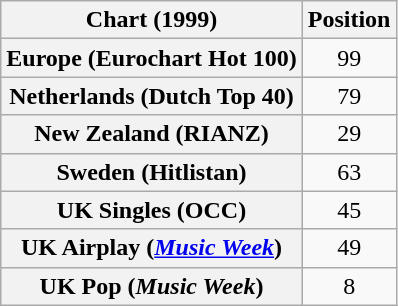<table class="wikitable sortable plainrowheaders" style="text-align:center">
<tr>
<th scope="col">Chart (1999)</th>
<th scope="col">Position</th>
</tr>
<tr>
<th scope="row">Europe (Eurochart Hot 100)</th>
<td>99</td>
</tr>
<tr>
<th scope="row">Netherlands (Dutch Top 40)</th>
<td>79</td>
</tr>
<tr>
<th scope="row">New Zealand (RIANZ)</th>
<td>29</td>
</tr>
<tr>
<th scope="row">Sweden (Hitlistan)</th>
<td>63</td>
</tr>
<tr>
<th scope="row">UK Singles (OCC)</th>
<td>45</td>
</tr>
<tr>
<th scope="row">UK Airplay (<em><a href='#'>Music Week</a></em>)</th>
<td>49</td>
</tr>
<tr>
<th scope="row">UK Pop (<em>Music Week</em>)</th>
<td>8</td>
</tr>
</table>
